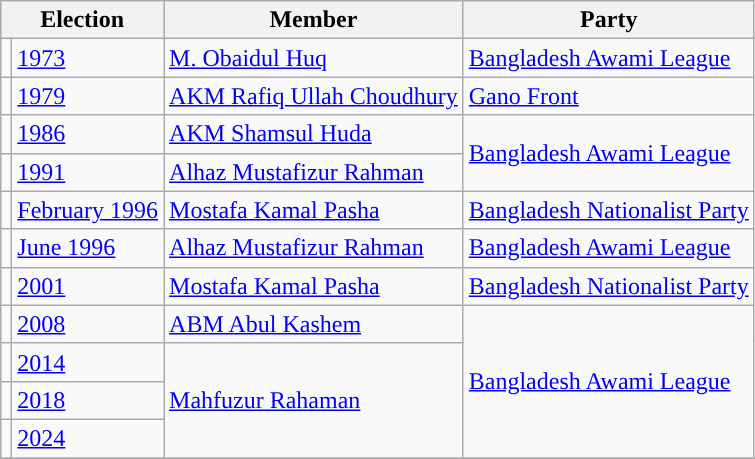<table class="wikitable">
<tr>
<th colspan="2">Election</th>
<th>Member</th>
<th>Party</th>
</tr>
<tr>
<td style="background-color:"></td>
<td><a href='#'>1973</a></td>
<td><a href='#'>M. Obaidul Huq</a></td>
<td><a href='#'>Bangladesh Awami League</a></td>
</tr>
<tr>
<td style="background-color:"></td>
<td><a href='#'>1979</a></td>
<td><a href='#'>AKM Rafiq Ullah Choudhury</a></td>
<td><a href='#'>Gano Front</a></td>
</tr>
<tr>
<td style="background-color:"></td>
<td><a href='#'>1986</a></td>
<td><a href='#'>AKM Shamsul Huda</a></td>
<td rowspan="2"><a href='#'>Bangladesh Awami League</a></td>
</tr>
<tr>
<td style="background-color:"></td>
<td><a href='#'>1991</a></td>
<td><a href='#'>Alhaz Mustafizur Rahman</a></td>
</tr>
<tr>
<td style="background-color:"></td>
<td><a href='#'>February 1996</a></td>
<td><a href='#'>Mostafa Kamal Pasha</a></td>
<td><a href='#'>Bangladesh Nationalist Party</a></td>
</tr>
<tr>
<td style="background-color:"></td>
<td><a href='#'>June 1996</a></td>
<td><a href='#'>Alhaz Mustafizur Rahman</a></td>
<td><a href='#'>Bangladesh Awami League</a></td>
</tr>
<tr>
<td style="background-color:"></td>
<td><a href='#'>2001</a></td>
<td><a href='#'>Mostafa Kamal Pasha</a></td>
<td><a href='#'>Bangladesh Nationalist Party</a></td>
</tr>
<tr>
<td style="background-color:"></td>
<td><a href='#'>2008</a></td>
<td><a href='#'>ABM Abul Kashem</a></td>
<td rowspan="4"><a href='#'>Bangladesh Awami League</a></td>
</tr>
<tr>
<td style="background-color:"></td>
<td><a href='#'>2014</a></td>
<td rowspan="3"><a href='#'>Mahfuzur Rahaman</a></td>
</tr>
<tr>
<td style="background-color:"></td>
<td><a href='#'>2018</a></td>
</tr>
<tr>
<td style="background-color:"></td>
<td><a href='#'>2024</a></td>
</tr>
<tr>
</tr>
</table>
